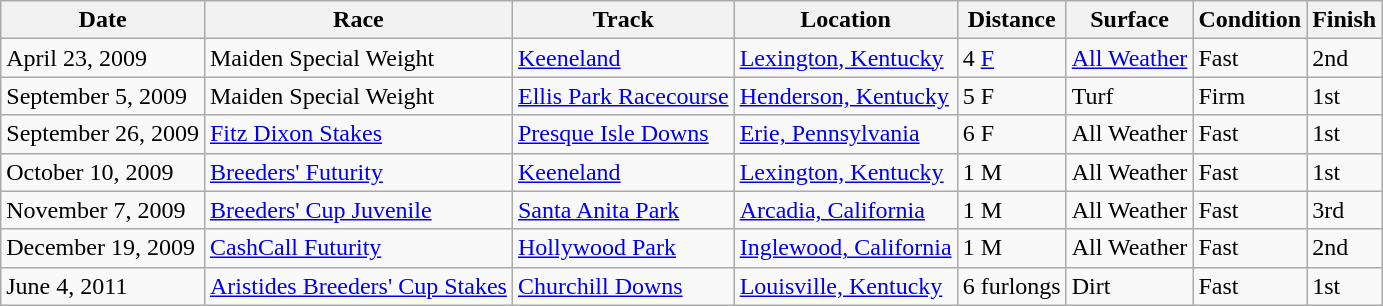<table class="wikitable">
<tr>
<th>Date</th>
<th>Race</th>
<th>Track</th>
<th>Location</th>
<th>Distance</th>
<th>Surface</th>
<th>Condition</th>
<th>Finish</th>
</tr>
<tr>
<td>April 23, 2009</td>
<td>Maiden Special Weight</td>
<td><a href='#'>Keeneland</a></td>
<td><a href='#'>Lexington, Kentucky</a></td>
<td>4 <a href='#'>F</a></td>
<td><a href='#'>All Weather</a></td>
<td>Fast</td>
<td>2nd</td>
</tr>
<tr>
<td nowrap="">September 5, 2009</td>
<td>Maiden Special Weight</td>
<td><a href='#'>Ellis Park Racecourse</a></td>
<td><a href='#'>Henderson, Kentucky</a></td>
<td>5 F</td>
<td>Turf</td>
<td>Firm</td>
<td>1st</td>
</tr>
<tr>
<td>September 26, 2009</td>
<td><a href='#'>Fitz Dixon Stakes</a></td>
<td><a href='#'>Presque Isle Downs</a></td>
<td><a href='#'>Erie, Pennsylvania</a></td>
<td>6 F</td>
<td>All Weather</td>
<td>Fast</td>
<td>1st</td>
</tr>
<tr>
<td>October 10, 2009</td>
<td><a href='#'>Breeders' Futurity</a></td>
<td><a href='#'>Keeneland</a></td>
<td><a href='#'>Lexington, Kentucky</a></td>
<td>1 M</td>
<td>All Weather</td>
<td>Fast</td>
<td>1st</td>
</tr>
<tr>
<td>November 7, 2009</td>
<td><a href='#'>Breeders' Cup Juvenile</a></td>
<td><a href='#'>Santa Anita Park</a></td>
<td><a href='#'>Arcadia, California</a></td>
<td>1 M</td>
<td>All Weather</td>
<td>Fast</td>
<td>3rd</td>
</tr>
<tr>
<td>December 19, 2009</td>
<td><a href='#'>CashCall Futurity</a></td>
<td><a href='#'>Hollywood Park</a></td>
<td><a href='#'>Inglewood, California</a></td>
<td>1 M</td>
<td>All Weather</td>
<td>Fast</td>
<td>2nd</td>
</tr>
<tr>
<td>June 4, 2011</td>
<td><a href='#'>Aristides Breeders' Cup Stakes</a></td>
<td><a href='#'>Churchill Downs</a></td>
<td><a href='#'>Louisville, Kentucky</a></td>
<td>6 furlongs</td>
<td>Dirt</td>
<td>Fast</td>
<td>1st</td>
</tr>
</table>
